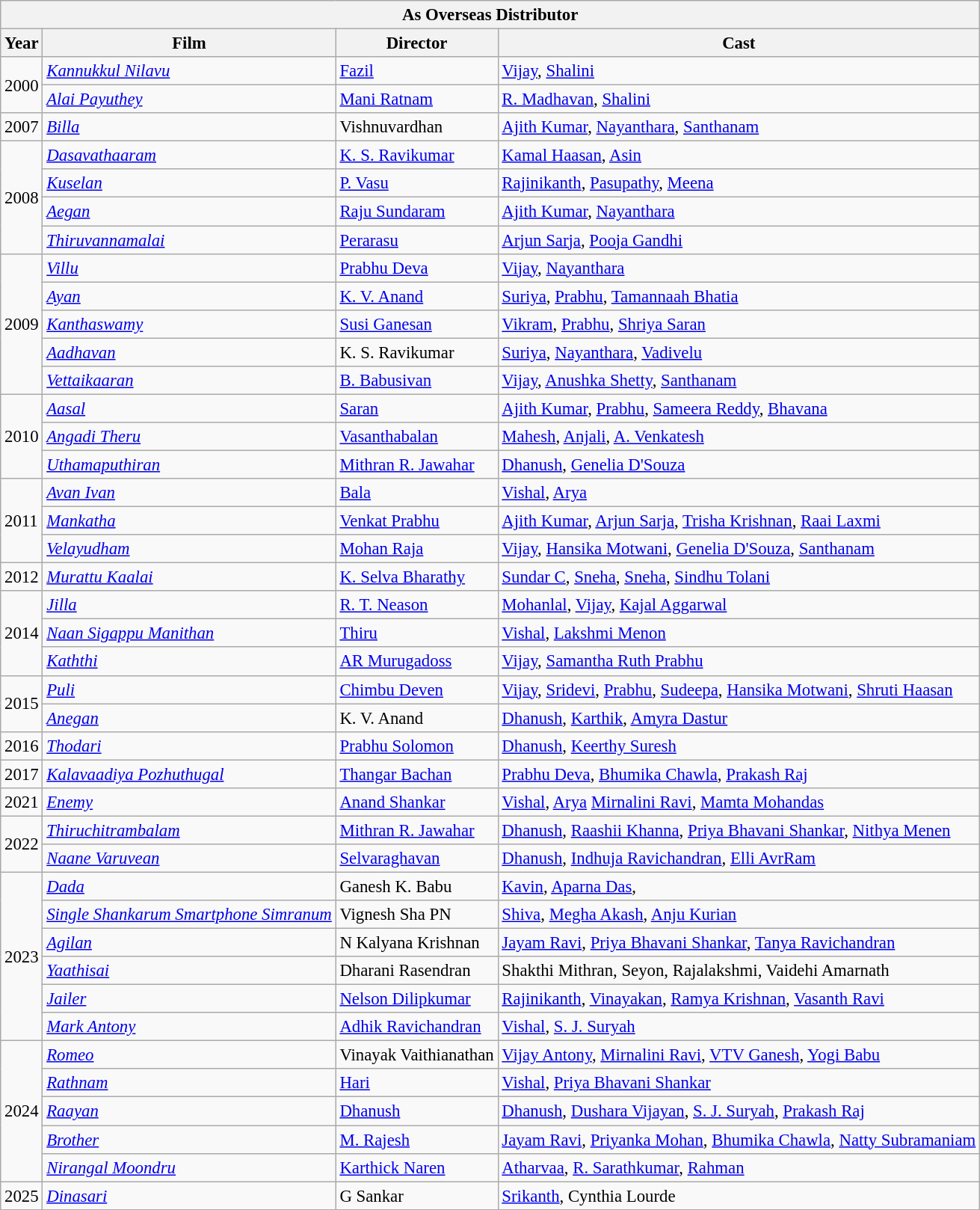<table class="wikitable" style="font-size: 95%;">
<tr>
<th colspan="4">As Overseas Distributor</th>
</tr>
<tr>
<th>Year</th>
<th>Film</th>
<th>Director</th>
<th>Cast</th>
</tr>
<tr>
<td rowspan="2">2000</td>
<td><em><a href='#'>Kannukkul Nilavu</a></em></td>
<td><a href='#'>Fazil</a></td>
<td><a href='#'>Vijay</a>, <a href='#'>Shalini</a></td>
</tr>
<tr>
<td><em><a href='#'>Alai Payuthey</a></em></td>
<td><a href='#'>Mani Ratnam</a></td>
<td><a href='#'>R. Madhavan</a>, <a href='#'>Shalini</a></td>
</tr>
<tr>
<td>2007</td>
<td><em><a href='#'>Billa</a></em></td>
<td>Vishnuvardhan</td>
<td><a href='#'>Ajith Kumar</a>, <a href='#'>Nayanthara</a>, <a href='#'>Santhanam</a></td>
</tr>
<tr>
<td rowspan="4">2008</td>
<td><em><a href='#'>Dasavathaaram</a></em></td>
<td><a href='#'>K. S. Ravikumar</a></td>
<td><a href='#'>Kamal Haasan</a>, <a href='#'>Asin</a></td>
</tr>
<tr>
<td><em><a href='#'>Kuselan</a></em></td>
<td><a href='#'>P. Vasu</a></td>
<td><a href='#'>Rajinikanth</a>, <a href='#'>Pasupathy</a>, <a href='#'>Meena</a></td>
</tr>
<tr>
<td><em><a href='#'>Aegan</a></em></td>
<td><a href='#'>Raju Sundaram</a></td>
<td><a href='#'>Ajith Kumar</a>, <a href='#'>Nayanthara</a></td>
</tr>
<tr>
<td><em><a href='#'>Thiruvannamalai</a></em></td>
<td><a href='#'>Perarasu</a></td>
<td><a href='#'>Arjun Sarja</a>, <a href='#'>Pooja Gandhi</a></td>
</tr>
<tr>
<td rowspan="5">2009</td>
<td><em><a href='#'>Villu</a></em></td>
<td><a href='#'>Prabhu Deva</a></td>
<td><a href='#'>Vijay</a>, <a href='#'>Nayanthara</a></td>
</tr>
<tr>
<td><em><a href='#'>Ayan</a></em></td>
<td><a href='#'>K. V. Anand</a></td>
<td><a href='#'>Suriya</a>, <a href='#'>Prabhu</a>, <a href='#'>Tamannaah Bhatia</a></td>
</tr>
<tr>
<td><em><a href='#'>Kanthaswamy</a></em></td>
<td><a href='#'>Susi Ganesan</a></td>
<td><a href='#'>Vikram</a>, <a href='#'>Prabhu</a>, <a href='#'>Shriya Saran</a></td>
</tr>
<tr>
<td><em><a href='#'>Aadhavan</a></em></td>
<td>K. S. Ravikumar</td>
<td><a href='#'>Suriya</a>, <a href='#'>Nayanthara</a>, <a href='#'>Vadivelu</a></td>
</tr>
<tr>
<td><em><a href='#'>Vettaikaaran</a></em></td>
<td><a href='#'>B. Babusivan</a></td>
<td><a href='#'>Vijay</a>, <a href='#'>Anushka Shetty</a>, <a href='#'>Santhanam</a></td>
</tr>
<tr>
<td rowspan="3">2010</td>
<td><em><a href='#'>Aasal</a></em></td>
<td><a href='#'>Saran</a></td>
<td><a href='#'>Ajith Kumar</a>, <a href='#'>Prabhu</a>, <a href='#'>Sameera Reddy</a>, <a href='#'>Bhavana</a></td>
</tr>
<tr>
<td><em><a href='#'>Angadi Theru</a></em></td>
<td><a href='#'>Vasanthabalan</a></td>
<td><a href='#'>Mahesh</a>, <a href='#'>Anjali</a>, <a href='#'>A. Venkatesh</a></td>
</tr>
<tr>
<td><em><a href='#'>Uthamaputhiran</a></em></td>
<td><a href='#'>Mithran R. Jawahar</a></td>
<td><a href='#'>Dhanush</a>, <a href='#'>Genelia D'Souza</a></td>
</tr>
<tr>
<td rowspan="3">2011</td>
<td><em><a href='#'>Avan Ivan</a></em></td>
<td><a href='#'>Bala</a></td>
<td><a href='#'>Vishal</a>, <a href='#'>Arya</a></td>
</tr>
<tr>
<td><em><a href='#'>Mankatha</a></em></td>
<td><a href='#'>Venkat Prabhu</a></td>
<td><a href='#'>Ajith Kumar</a>, <a href='#'>Arjun Sarja</a>, <a href='#'>Trisha Krishnan</a>, <a href='#'>Raai Laxmi</a></td>
</tr>
<tr>
<td><em><a href='#'>Velayudham</a></em></td>
<td><a href='#'>Mohan Raja</a></td>
<td><a href='#'>Vijay</a>, <a href='#'>Hansika Motwani</a>, <a href='#'>Genelia D'Souza</a>, <a href='#'>Santhanam</a></td>
</tr>
<tr>
<td>2012</td>
<td><em><a href='#'>Murattu Kaalai</a></em></td>
<td><a href='#'>K. Selva Bharathy</a></td>
<td><a href='#'>Sundar C</a>, <a href='#'>Sneha</a>, <a href='#'>Sneha</a>, <a href='#'>Sindhu Tolani</a></td>
</tr>
<tr>
<td rowspan="3">2014</td>
<td><em><a href='#'>Jilla</a></em></td>
<td><a href='#'>R. T. Neason</a></td>
<td><a href='#'>Mohanlal</a>, <a href='#'>Vijay</a>, <a href='#'>Kajal Aggarwal</a></td>
</tr>
<tr>
<td><em><a href='#'>Naan Sigappu Manithan</a></em></td>
<td><a href='#'>Thiru</a></td>
<td><a href='#'>Vishal</a>, <a href='#'>Lakshmi Menon</a></td>
</tr>
<tr>
<td><em><a href='#'>Kaththi</a></em></td>
<td><a href='#'>AR Murugadoss</a></td>
<td><a href='#'>Vijay</a>, <a href='#'>Samantha Ruth Prabhu</a></td>
</tr>
<tr>
<td rowspan="2">2015</td>
<td><em><a href='#'>Puli</a></em></td>
<td><a href='#'>Chimbu Deven</a></td>
<td><a href='#'>Vijay</a>, <a href='#'>Sridevi</a>, <a href='#'>Prabhu</a>, <a href='#'>Sudeepa</a>, <a href='#'>Hansika Motwani</a>, <a href='#'>Shruti Haasan</a></td>
</tr>
<tr>
<td><em><a href='#'>Anegan</a></em></td>
<td>K. V. Anand</td>
<td><a href='#'>Dhanush</a>, <a href='#'>Karthik</a>, <a href='#'>Amyra Dastur</a></td>
</tr>
<tr>
<td>2016</td>
<td><em><a href='#'>Thodari</a></em></td>
<td><a href='#'>Prabhu Solomon</a></td>
<td><a href='#'>Dhanush</a>, <a href='#'>Keerthy Suresh</a></td>
</tr>
<tr>
<td>2017</td>
<td><em><a href='#'>Kalavaadiya Pozhuthugal</a></em></td>
<td><a href='#'>Thangar Bachan</a></td>
<td><a href='#'>Prabhu Deva</a>, <a href='#'>Bhumika Chawla</a>, <a href='#'>Prakash Raj</a></td>
</tr>
<tr>
<td>2021</td>
<td><em><a href='#'>Enemy</a></em></td>
<td><a href='#'>Anand Shankar</a></td>
<td><a href='#'>Vishal</a>, <a href='#'>Arya</a> <a href='#'>Mirnalini Ravi</a>, <a href='#'>Mamta Mohandas</a></td>
</tr>
<tr>
<td rowspan="2">2022</td>
<td><em><a href='#'>Thiruchitrambalam</a></em></td>
<td><a href='#'>Mithran R. Jawahar</a></td>
<td><a href='#'>Dhanush</a>, <a href='#'>Raashii Khanna</a>, <a href='#'>Priya Bhavani Shankar</a>, <a href='#'>Nithya Menen</a></td>
</tr>
<tr>
<td><em><a href='#'>Naane Varuvean</a></em></td>
<td><a href='#'>Selvaraghavan</a></td>
<td><a href='#'>Dhanush</a>, <a href='#'>Indhuja Ravichandran</a>, <a href='#'>Elli AvrRam</a></td>
</tr>
<tr>
<td rowspan="6">2023</td>
<td><em><a href='#'>Dada</a></em></td>
<td>Ganesh K. Babu</td>
<td><a href='#'>Kavin</a>, <a href='#'>Aparna Das</a>,</td>
</tr>
<tr>
<td><em><a href='#'>Single Shankarum Smartphone Simranum</a></em></td>
<td>Vignesh Sha PN</td>
<td><a href='#'>Shiva</a>, <a href='#'>Megha Akash</a>, <a href='#'>Anju Kurian</a></td>
</tr>
<tr>
<td><em><a href='#'>Agilan</a></em></td>
<td>N Kalyana Krishnan</td>
<td><a href='#'>Jayam Ravi</a>, <a href='#'>Priya Bhavani Shankar</a>, <a href='#'>Tanya Ravichandran</a></td>
</tr>
<tr>
<td><em><a href='#'>Yaathisai</a></em></td>
<td>Dharani Rasendran</td>
<td>Shakthi Mithran, Seyon, Rajalakshmi, Vaidehi Amarnath</td>
</tr>
<tr>
<td><em><a href='#'>Jailer</a></em></td>
<td><a href='#'>Nelson Dilipkumar</a></td>
<td><a href='#'>Rajinikanth</a>, <a href='#'>Vinayakan</a>, <a href='#'>Ramya Krishnan</a>, <a href='#'>Vasanth Ravi</a></td>
</tr>
<tr>
<td><em><a href='#'>Mark Antony</a></em></td>
<td><a href='#'>Adhik Ravichandran</a></td>
<td><a href='#'>Vishal</a>, <a href='#'>S. J. Suryah</a></td>
</tr>
<tr>
<td rowspan="5">2024</td>
<td><em><a href='#'>Romeo</a></em></td>
<td>Vinayak Vaithianathan</td>
<td><a href='#'>Vijay Antony</a>, <a href='#'>Mirnalini Ravi</a>, <a href='#'>VTV Ganesh</a>, <a href='#'>Yogi Babu</a></td>
</tr>
<tr>
<td><em><a href='#'>Rathnam</a></em></td>
<td><a href='#'>Hari</a></td>
<td><a href='#'>Vishal</a>, <a href='#'>Priya Bhavani Shankar</a></td>
</tr>
<tr>
<td><em><a href='#'>Raayan</a></em></td>
<td><a href='#'>Dhanush</a></td>
<td><a href='#'>Dhanush</a>, <a href='#'>Dushara Vijayan</a>, <a href='#'>S. J. Suryah</a>, <a href='#'>Prakash Raj</a></td>
</tr>
<tr>
<td><em><a href='#'>Brother</a></em></td>
<td><a href='#'>M. Rajesh</a></td>
<td><a href='#'>Jayam Ravi</a>, <a href='#'>Priyanka Mohan</a>, <a href='#'>Bhumika Chawla</a>, <a href='#'>Natty Subramaniam</a></td>
</tr>
<tr>
<td><em><a href='#'>Nirangal Moondru</a></em></td>
<td><a href='#'>Karthick Naren</a></td>
<td><a href='#'>Atharvaa</a>, <a href='#'>R. Sarathkumar</a>, <a href='#'>Rahman</a></td>
</tr>
<tr>
<td rowspan="1">2025</td>
<td><em><a href='#'>Dinasari</a></em></td>
<td>G Sankar</td>
<td><a href='#'>Srikanth</a>, Cynthia Lourde</td>
</tr>
<tr>
</tr>
</table>
